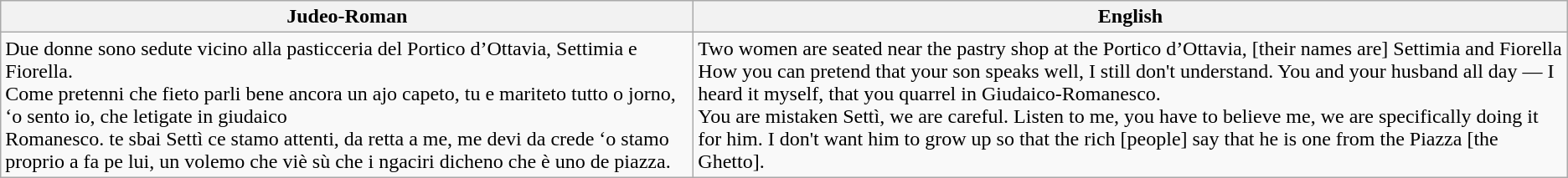<table class="wikitable">
<tr>
<th>Judeo-Roman</th>
<th>English</th>
</tr>
<tr>
<td>Due donne sono sedute vicino alla pasticceria del Portico d’Ottavia, Settimia e Fiorella.<br>Come pretenni che fieto parli bene ancora un ajo capeto, tu e mariteto tutto o jorno, ‘o sento io, che letigate in giudaico<br>Romanesco. te sbai Settì ce stamo attenti, da retta a me, me devi da crede ‘o stamo proprio a fa pe lui, un volemo che viè sù che i ngaciri dicheno che è uno de piazza.</td>
<td>Two women are seated near the pastry shop at the Portico d’Ottavia, [their names are] Settimia and Fiorella<br>How you can pretend that your son speaks well, I still don't understand. You and your husband all day — I heard it myself, that you quarrel in Giudaico-Romanesco.<br>You are mistaken Settì, we are careful. Listen to me, you have to believe me, we are specifically doing it for him. I don't want him to grow up so that the rich [people] say that he is one from the Piazza [the Ghetto].</td>
</tr>
</table>
